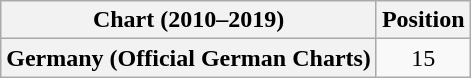<table class="wikitable plainrowheaders" style="text-align:center">
<tr>
<th scope="col">Chart (2010–2019)</th>
<th scope="col">Position</th>
</tr>
<tr>
<th scope="row">Germany (Official German Charts)</th>
<td>15</td>
</tr>
</table>
